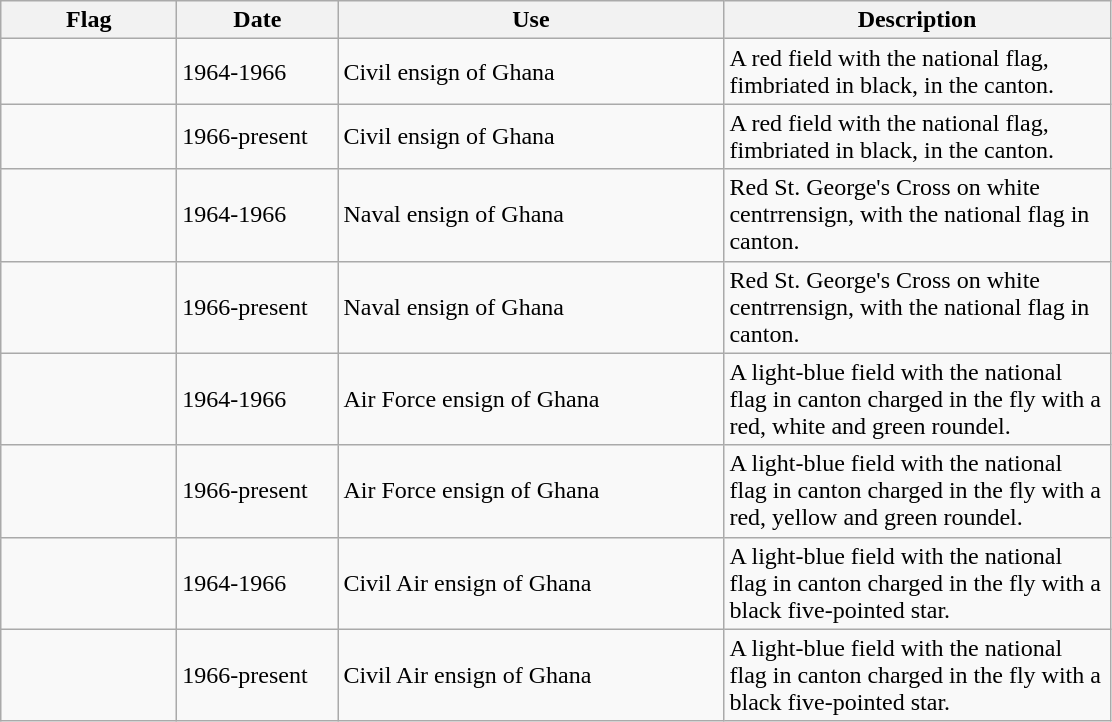<table class="wikitable">
<tr>
<th style="width:110px;">Flag</th>
<th style="width:100px;">Date</th>
<th style="width:250px;">Use</th>
<th style="width:250px;">Description</th>
</tr>
<tr>
<td></td>
<td>1964-1966</td>
<td>Civil ensign of Ghana</td>
<td>A red field with the national flag, fimbriated in black, in the canton.</td>
</tr>
<tr>
<td></td>
<td>1966-present</td>
<td>Civil ensign of Ghana</td>
<td>A red field with the national flag, fimbriated in black, in the canton.</td>
</tr>
<tr>
<td></td>
<td>1964-1966</td>
<td>Naval ensign of Ghana</td>
<td>Red St. George's Cross on white centrrensign, with the national flag in canton.</td>
</tr>
<tr>
<td></td>
<td>1966-present</td>
<td>Naval ensign of Ghana</td>
<td>Red St. George's Cross on white centrrensign, with the national flag in canton.</td>
</tr>
<tr>
<td></td>
<td>1964-1966</td>
<td>Air Force ensign of Ghana</td>
<td>A light-blue field with the national flag in canton charged in the fly with a red, white and green roundel.</td>
</tr>
<tr>
<td></td>
<td>1966-present</td>
<td>Air Force ensign of Ghana</td>
<td>A light-blue field with the national flag in canton charged in the fly with a red, yellow and green roundel.</td>
</tr>
<tr>
<td></td>
<td>1964-1966</td>
<td>Civil Air ensign of Ghana</td>
<td>A light-blue field with the national flag in canton charged in the fly with a black five-pointed star.</td>
</tr>
<tr>
<td></td>
<td>1966-present</td>
<td>Civil Air ensign of Ghana</td>
<td>A light-blue field with the national flag in canton charged in the fly with a black five-pointed star.</td>
</tr>
</table>
